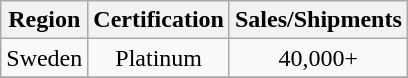<table class="wikitable sortable">
<tr>
<th>Region</th>
<th>Certification</th>
<th>Sales/Shipments</th>
</tr>
<tr>
<td>Sweden</td>
<td align="center">Platinum</td>
<td align="center">40,000+</td>
</tr>
<tr>
</tr>
</table>
